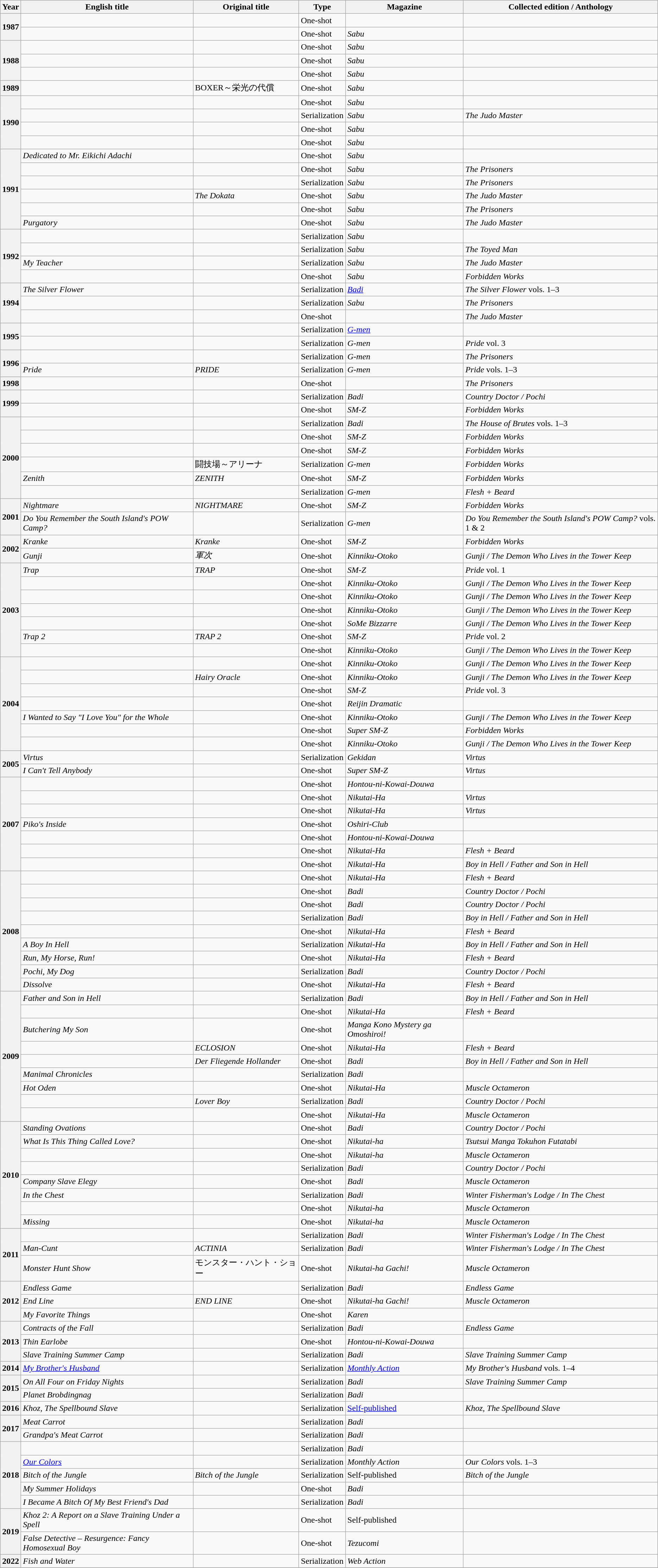<table class="wikitable plainrowheaders sortable">
<tr>
<th scope="col">Year</th>
<th scope="col">English title</th>
<th scope="col">Original title</th>
<th scope="col">Type</th>
<th scope="col">Magazine</th>
<th scope="col">Collected edition / Anthology</th>
</tr>
<tr>
<th rowspan="2" scope="row">1987</th>
<td></td>
<td></td>
<td>One-shot</td>
<td></td>
<td></td>
</tr>
<tr>
<td></td>
<td></td>
<td>One-shot</td>
<td><em>Sabu</em></td>
<td></td>
</tr>
<tr>
<th rowspan="3" scope="row">1988</th>
<td></td>
<td></td>
<td>One-shot</td>
<td><em>Sabu</em></td>
<td></td>
</tr>
<tr>
<td></td>
<td></td>
<td>One-shot</td>
<td><em>Sabu</em></td>
<td></td>
</tr>
<tr>
<td></td>
<td></td>
<td>One-shot</td>
<td><em>Sabu </em></td>
<td></td>
</tr>
<tr>
<th scope="row">1989</th>
<td></td>
<td>BOXER～栄光の代償</td>
<td>One-shot</td>
<td><em>Sabu</em></td>
<td></td>
</tr>
<tr>
<th rowspan="4" scope="row">1990</th>
<td></td>
<td></td>
<td>One-shot</td>
<td><em>Sabu</em></td>
<td></td>
</tr>
<tr>
<td></td>
<td></td>
<td>Serialization</td>
<td><em>Sabu</em></td>
<td><em>The Judo Master</em></td>
</tr>
<tr>
<td></td>
<td></td>
<td>One-shot</td>
<td><em>Sabu</em></td>
<td></td>
</tr>
<tr>
<td></td>
<td></td>
<td>One-shot</td>
<td><em>Sabu</em></td>
<td></td>
</tr>
<tr>
<th rowspan="6" scope="row">1991</th>
<td><em>Dedicated to Mr. Eikichi Adachi</em></td>
<td></td>
<td>One-shot</td>
<td><em>Sabu</em></td>
<td></td>
</tr>
<tr>
<td></td>
<td></td>
<td>One-shot</td>
<td><em>Sabu</em></td>
<td><em>The Prisoners</em></td>
</tr>
<tr>
<td></td>
<td></td>
<td>Serialization</td>
<td><em>Sabu</em></td>
<td><em>The Prisoners</em></td>
</tr>
<tr>
<td></td>
<td><em>The Dokata</em></td>
<td>One-shot</td>
<td><em>Sabu</em></td>
<td><em>The Judo Master</em></td>
</tr>
<tr>
<td></td>
<td></td>
<td>One-shot</td>
<td><em>Sabu</em></td>
<td><em>The Prisoners</em></td>
</tr>
<tr>
<td><em>Purgatory</em></td>
<td></td>
<td>One-shot</td>
<td><em>Sabu</em></td>
<td><em>The Judo Master</em></td>
</tr>
<tr>
<th rowspan="4" scope="row">1992</th>
<td></td>
<td></td>
<td>Serialization</td>
<td><em>Sabu</em></td>
<td></td>
</tr>
<tr>
<td></td>
<td></td>
<td>Serialization</td>
<td><em>Sabu</em></td>
<td><em>The Toyed Man</em></td>
</tr>
<tr>
<td><em>My Teacher</em></td>
<td></td>
<td>Serialization</td>
<td><em>Sabu</em></td>
<td><em>The Judo Master</em></td>
</tr>
<tr>
<td></td>
<td></td>
<td>One-shot</td>
<td><em>Sabu</em></td>
<td><em>Forbidden Works</em></td>
</tr>
<tr>
<th rowspan="3" scope="row">1994</th>
<td><em>The Silver Flower</em></td>
<td></td>
<td>Serialization</td>
<td><em><a href='#'>Badi</a></em></td>
<td><em>The Silver Flower</em> vols. 1–3</td>
</tr>
<tr>
<td></td>
<td></td>
<td>Serialization</td>
<td><em>Sabu</em></td>
<td><em>The Prisoners</em></td>
</tr>
<tr>
<td></td>
<td></td>
<td>One-shot</td>
<td></td>
<td><em>The Judo Master</em></td>
</tr>
<tr>
<th rowspan="2" scope="row">1995</th>
<td></td>
<td></td>
<td>Serialization</td>
<td><em><a href='#'>G-men</a></em></td>
<td></td>
</tr>
<tr>
<td></td>
<td></td>
<td>Serialization</td>
<td><em>G-men</em></td>
<td><em>Pride</em> vol. 3</td>
</tr>
<tr>
<th rowspan="2" scope="row">1996</th>
<td></td>
<td></td>
<td>Serialization</td>
<td><em>G-men</em></td>
<td><em>The Prisoners</em></td>
</tr>
<tr>
<td><em>Pride</em></td>
<td><em>PRIDE</em></td>
<td>Serialization</td>
<td><em>G-men</em></td>
<td><em>Pride</em> vols. 1–3</td>
</tr>
<tr>
<th scope="row">1998</th>
<td></td>
<td></td>
<td>One-shot</td>
<td></td>
<td><em>The Prisoners</em></td>
</tr>
<tr>
<th rowspan="2" scope="row">1999</th>
<td></td>
<td></td>
<td>Serialization</td>
<td><em>Badi</em></td>
<td><em>Country Doctor / Pochi</em></td>
</tr>
<tr>
<td></td>
<td></td>
<td>One-shot</td>
<td><em>SM-Z</em></td>
<td><em>Forbidden Works</em></td>
</tr>
<tr>
<th rowspan="6" scope="row">2000</th>
<td></td>
<td></td>
<td>Serialization</td>
<td><em>Badi</em></td>
<td><em>The House of Brutes</em> vols. 1–3</td>
</tr>
<tr>
<td></td>
<td></td>
<td>One-shot</td>
<td><em>SM-Z</em></td>
<td><em>Forbidden Works</em></td>
</tr>
<tr>
<td></td>
<td></td>
<td>One-shot</td>
<td><em>SM-Z</em></td>
<td><em>Forbidden Works </em></td>
</tr>
<tr>
<td></td>
<td>闘技場～アリーナ</td>
<td>Serialization</td>
<td><em>G-men</em></td>
<td><em>Forbidden Works</em></td>
</tr>
<tr>
<td><em>Zenith</em></td>
<td><em>ZENITH</em></td>
<td>One-shot</td>
<td><em>SM-Z</em></td>
<td><em>Forbidden Works</em></td>
</tr>
<tr>
<td></td>
<td></td>
<td>Serialization</td>
<td><em>G-men</em></td>
<td><em>Flesh + Beard</em></td>
</tr>
<tr>
<th rowspan="2" scope="row">2001</th>
<td><em>Nightmare</em></td>
<td><em>NIGHTMARE</em></td>
<td>One-shot</td>
<td><em>SM-Z</em></td>
<td><em>Forbidden Works</em></td>
</tr>
<tr>
<td><em>Do You Remember the South Island's POW Camp?</em></td>
<td></td>
<td>Serialization</td>
<td><em>G-men</em></td>
<td><em>Do You Remember the South Island's POW Camp?</em> vols. 1 & 2</td>
</tr>
<tr>
<th rowspan="2" scope="row">2002</th>
<td><em>Kranke</em></td>
<td><em>Kranke</em></td>
<td>One-shot</td>
<td><em>SM-Z</em></td>
<td><em>Forbidden Works</em></td>
</tr>
<tr>
<td><em>Gunji</em></td>
<td><em>軍次</em></td>
<td>One-shot</td>
<td><em>Kinniku-Otoko</em></td>
<td><em>Gunji / The Demon Who Lives in the Tower Keep</em></td>
</tr>
<tr>
<th rowspan="7" scope="row">2003</th>
<td><em>Trap</em></td>
<td><em>TRAP</em></td>
<td>One-shot</td>
<td><em>SM-Z</em></td>
<td><em>Pride</em> vol. 1</td>
</tr>
<tr>
<td></td>
<td></td>
<td>One-shot</td>
<td><em>Kinniku-Otoko</em></td>
<td><em>Gunji / The Demon Who Lives in the Tower Keep</em></td>
</tr>
<tr>
<td></td>
<td></td>
<td>One-shot</td>
<td><em>Kinniku-Otoko</em></td>
<td><em>Gunji / The Demon Who Lives in the Tower Keep</em></td>
</tr>
<tr>
<td></td>
<td></td>
<td>One-shot</td>
<td><em>Kinniku-Otoko</em></td>
<td><em>Gunji / The Demon Who Lives in the Tower Keep</em></td>
</tr>
<tr>
<td></td>
<td></td>
<td>One-shot</td>
<td><em>SoMe Bizzarre</em></td>
<td><em>Gunji / The Demon Who Lives in the Tower Keep</em></td>
</tr>
<tr>
<td><em>Trap 2</em></td>
<td><em>TRAP 2</em></td>
<td>One-shot</td>
<td><em>SM-Z</em></td>
<td><em>Pride</em> vol. 2</td>
</tr>
<tr>
<td></td>
<td></td>
<td>One-shot</td>
<td><em>Kinniku-Otoko</em></td>
<td><em>Gunji / The Demon Who Lives in the Tower Keep</em></td>
</tr>
<tr>
<th rowspan="7" scope="row">2004</th>
<td></td>
<td></td>
<td>One-shot</td>
<td><em>Kinniku-Otoko</em></td>
<td><em>Gunji / The Demon Who Lives in the Tower Keep</em></td>
</tr>
<tr>
<td></td>
<td><em>Hairy Oracle</em></td>
<td>One-shot</td>
<td><em>Kinniku-Otoko</em></td>
<td><em>Gunji / The Demon Who Lives in the Tower Keep</em></td>
</tr>
<tr>
<td></td>
<td></td>
<td>One-shot</td>
<td><em>SM-Z</em></td>
<td><em>Pride</em> vol. 3</td>
</tr>
<tr>
<td></td>
<td></td>
<td>One-shot</td>
<td><em>Reijin Dramatic</em></td>
<td></td>
</tr>
<tr>
<td><em>I Wanted to Say "I Love You" for the Whole</em></td>
<td></td>
<td>One-shot</td>
<td><em>Kinniku-Otoko</em></td>
<td><em>Gunji / The Demon Who Lives in the Tower Keep</em></td>
</tr>
<tr>
<td></td>
<td></td>
<td>One-shot</td>
<td><em>Super SM-Z</em></td>
<td><em>Forbidden Works</em></td>
</tr>
<tr>
<td></td>
<td></td>
<td>One-shot</td>
<td><em>Kinniku-Otoko</em></td>
<td><em>Gunji / The Demon Who Lives in the Tower Keep</em></td>
</tr>
<tr>
<th rowspan="2" scope="row">2005</th>
<td><em>Virtus</em></td>
<td></td>
<td>Serialization</td>
<td><em>Gekidan</em></td>
<td><em>Virtus</em></td>
</tr>
<tr>
<td><em>I Can't Tell Anybody</em></td>
<td></td>
<td>One-shot</td>
<td><em>Super SM-Z</em></td>
<td><em>Virtus</em></td>
</tr>
<tr>
<th rowspan="7" scope="row">2007</th>
<td></td>
<td></td>
<td>One-shot</td>
<td><em>Hontou-ni-Kowai-Douwa</em></td>
<td></td>
</tr>
<tr>
<td></td>
<td></td>
<td>One-shot</td>
<td><em>Nikutai-Ha</em></td>
<td><em>Virtus</em></td>
</tr>
<tr>
<td></td>
<td></td>
<td>One-shot</td>
<td><em>Nikutai-Ha</em></td>
<td><em>Virtus</em></td>
</tr>
<tr>
<td><em>Piko's Inside</em></td>
<td></td>
<td>One-shot</td>
<td><em>Oshiri-Club</em></td>
<td></td>
</tr>
<tr>
<td></td>
<td></td>
<td>One-shot</td>
<td><em>Hontou-ni-Kowai-Douwa</em></td>
<td></td>
</tr>
<tr>
<td></td>
<td></td>
<td>One-shot</td>
<td><em>Nikutai-Ha</em></td>
<td><em>Flesh + Beard</em></td>
</tr>
<tr>
<td></td>
<td></td>
<td>One-shot</td>
<td><em>Nikutai-Ha</em></td>
<td><em>Boy in Hell / Father and Son in Hell</em></td>
</tr>
<tr>
<th rowspan="9" scope="row">2008</th>
<td></td>
<td></td>
<td>One-shot</td>
<td><em>Nikutai-Ha</em></td>
<td><em>Flesh + Beard</em></td>
</tr>
<tr>
<td></td>
<td></td>
<td>One-shot</td>
<td><em>Badi</em></td>
<td><em>Country Doctor / Pochi</em></td>
</tr>
<tr>
<td></td>
<td></td>
<td>One-shot</td>
<td><em>Badi</em></td>
<td><em>Country Doctor / Pochi</em></td>
</tr>
<tr>
<td></td>
<td></td>
<td>Serialization</td>
<td><em>Badi</em></td>
<td><em>	Boy in Hell / Father and Son in Hell</em></td>
</tr>
<tr>
<td></td>
<td></td>
<td>One-shot</td>
<td><em>Nikutai-Ha</em></td>
<td><em>Flesh + Beard</em></td>
</tr>
<tr>
<td><em>A Boy In Hell</em></td>
<td></td>
<td>Serialization</td>
<td><em>Nikutai-Ha</em></td>
<td><em>Boy in Hell / Father and Son in Hell</em></td>
</tr>
<tr>
<td><em>Run, My Horse, Run!</em></td>
<td></td>
<td>One-shot</td>
<td><em>Nikutai-Ha</em></td>
<td><em>Flesh + Beard</em></td>
</tr>
<tr>
<td><em>Pochi, My Dog</em></td>
<td></td>
<td>Serialization</td>
<td><em>Badi</em></td>
<td><em>Country Doctor / Pochi</em></td>
</tr>
<tr>
<td><em>Dissolve</em></td>
<td></td>
<td>One-shot</td>
<td><em>Nikutai-Ha</em></td>
<td><em>Flesh + Beard</em></td>
</tr>
<tr>
<th rowspan="9" scope="row">2009</th>
<td><em>Father and Son in Hell</em></td>
<td></td>
<td>Serialization</td>
<td><em>Badi</em></td>
<td><em>Boy in Hell / Father and Son in Hell</em></td>
</tr>
<tr>
<td></td>
<td></td>
<td>One-shot</td>
<td><em>Nikutai-Ha</em></td>
<td><em>Flesh + Beard</em></td>
</tr>
<tr>
<td><em>Butchering My Son</em></td>
<td></td>
<td>One-shot</td>
<td><em>Manga Kono Mystery ga Omoshiroi!</em></td>
<td></td>
</tr>
<tr>
<td></td>
<td><em>ECLOSION</em></td>
<td>One-shot</td>
<td><em>Nikutai-Ha</em></td>
<td><em>Flesh + Beard</em></td>
</tr>
<tr>
<td></td>
<td><em>Der Fliegende Hollander</em></td>
<td>One-shot</td>
<td><em>Badi</em></td>
<td><em>Boy in Hell / Father and Son in Hell</em></td>
</tr>
<tr>
<td><em>Manimal Chronicles</em></td>
<td></td>
<td>Serialization</td>
<td><em>Badi</em></td>
<td></td>
</tr>
<tr>
<td><em>Hot Oden</em></td>
<td></td>
<td>One-shot</td>
<td><em>Nikutai-Ha</em></td>
<td><em>Muscle Octameron</em></td>
</tr>
<tr>
<td></td>
<td><em>Lover Boy</em></td>
<td>Serialization</td>
<td><em>Badi</em></td>
<td><em>Country Doctor / Pochi</em></td>
</tr>
<tr>
<td></td>
<td></td>
<td>One-shot</td>
<td><em>Nikutai-Ha</em></td>
<td><em>Muscle Octameron</em></td>
</tr>
<tr>
<th rowspan="8" scope="row">2010</th>
<td><em>Standing Ovations</em></td>
<td></td>
<td>One-shot</td>
<td><em>Badi</em></td>
<td><em>Country Doctor / Pochi</em></td>
</tr>
<tr>
<td><em>What Is This Thing Called Love?</em></td>
<td></td>
<td>One-shot</td>
<td><em>Nikutai-ha</em></td>
<td><em>Tsutsui Manga Tokuhon Futatabi</em></td>
</tr>
<tr>
<td></td>
<td></td>
<td>One-shot</td>
<td><em>Nikutai-ha</em></td>
<td><em>Muscle Octameron</em></td>
</tr>
<tr>
<td></td>
<td></td>
<td>Serialization</td>
<td><em>Badi</em></td>
<td><em>Country Doctor / Pochi</em></td>
</tr>
<tr>
<td><em>Company Slave Elegy</em></td>
<td></td>
<td>One-shot</td>
<td><em>Badi</em></td>
<td><em>Muscle Octameron</em></td>
</tr>
<tr>
<td><em>In the Chest</em></td>
<td></td>
<td>Serialization</td>
<td><em>Badi</em></td>
<td><em>Winter Fisherman's Lodge / In The Chest</em></td>
</tr>
<tr>
<td></td>
<td></td>
<td>One-shot</td>
<td><em>Nikutai-ha</em></td>
<td><em>Muscle Octameron</em></td>
</tr>
<tr>
<td><em>Missing</em></td>
<td></td>
<td>One-shot</td>
<td><em>Nikutai-ha</em></td>
<td><em>Muscle Octameron</em></td>
</tr>
<tr>
<th rowspan="3" scope="row">2011</th>
<td></td>
<td></td>
<td>Serialization</td>
<td><em>Badi</em></td>
<td><em>Winter Fisherman's Lodge / In The Chest</em></td>
</tr>
<tr>
<td><em>Man-Cunt</em></td>
<td><em>ACTINIA</em></td>
<td>Serialization</td>
<td><em>Badi</em></td>
<td><em>Winter Fisherman's Lodge / In The Chest</em></td>
</tr>
<tr>
<td><em>Monster Hunt Show</em></td>
<td>モンスター・ハント・ショー</td>
<td>One-shot</td>
<td><em>Nikutai-ha Gachi!</em></td>
<td><em>Muscle Octameron</em></td>
</tr>
<tr>
<th rowspan="3" scope="row">2012</th>
<td><em>Endless Game</em></td>
<td></td>
<td>Serialization</td>
<td><em>Badi</em></td>
<td><em>Endless Game</em></td>
</tr>
<tr>
<td><em>End Line</em></td>
<td><em>END LINE</em></td>
<td>One-shot</td>
<td><em>Nikutai-ha Gachi!</em></td>
<td><em>Muscle Octameron</em></td>
</tr>
<tr>
<td><em>My Favorite Things</em></td>
<td></td>
<td>One-shot</td>
<td><em>Karen</em></td>
<td></td>
</tr>
<tr>
<th rowspan="3" scope="row">2013</th>
<td><em>Contracts of the Fall</em></td>
<td></td>
<td>Serialization</td>
<td><em>Badi</em></td>
<td><em>Endless Game</em></td>
</tr>
<tr>
<td><em>Thin Earlobe</em></td>
<td></td>
<td>One-shot</td>
<td><em>Hontou-ni-Kowai-Douwa</em></td>
<td></td>
</tr>
<tr>
<td><em>Slave Training Summer Camp</em></td>
<td></td>
<td>Serialization</td>
<td><em>Badi</em></td>
<td><em>Slave Training Summer Camp</em></td>
</tr>
<tr>
<th scope="row">2014</th>
<td><em><a href='#'>My Brother's Husband</a></em></td>
<td></td>
<td>Serialization</td>
<td><em><a href='#'>Monthly Action</a></em></td>
<td><em>My Brother's Husband</em> vols. 1–4</td>
</tr>
<tr>
<th rowspan="2" scope="row">2015</th>
<td><em>On All Four on Friday Nights</em></td>
<td></td>
<td>Serialization</td>
<td><em>Badi</em></td>
<td><em>Slave Training Summer Camp</em></td>
</tr>
<tr>
<td><em>Planet Brobdingnag</em></td>
<td></td>
<td>Serialization</td>
<td><em>Badi</em></td>
<td></td>
</tr>
<tr>
<th scope="row">2016</th>
<td><em>Khoz, The Spellbound Slave</em></td>
<td></td>
<td>Serialization</td>
<td><a href='#'>Self-published</a></td>
<td><em>Khoz, The Spellbound Slave</em></td>
</tr>
<tr>
<th rowspan="2" scope="row">2017</th>
<td><em>Meat Carrot</em></td>
<td></td>
<td>Serialization</td>
<td><em>Badi</em></td>
<td></td>
</tr>
<tr>
<td><em>Grandpa's Meat Carrot</em></td>
<td></td>
<td>Serialization</td>
<td><em>Badi</em></td>
<td></td>
</tr>
<tr>
<th rowspan="5" scope="row">2018</th>
<td></td>
<td></td>
<td>Serialization</td>
<td><em>Badi</em></td>
<td></td>
</tr>
<tr>
<td><em><a href='#'>Our Colors</a></em></td>
<td></td>
<td>Serialization</td>
<td><em>Monthly Action</em></td>
<td><em>Our Colors</em> vols. 1–3</td>
</tr>
<tr>
<td><em>Bitch of the Jungle</em></td>
<td><em>Bitch of the Jungle</em></td>
<td>Serialization</td>
<td>Self-published</td>
<td><em>Bitch of the Jungle</em></td>
</tr>
<tr>
<td><em>My Summer Holidays</em></td>
<td></td>
<td>One-shot</td>
<td><em>Badi</em></td>
<td></td>
</tr>
<tr>
<td><em>I Became A Bitch Of My Best Friend's Dad</em></td>
<td></td>
<td>Serialization</td>
<td><em>Badi</em></td>
<td></td>
</tr>
<tr>
<th rowspan="2" scope="row">2019</th>
<td><em>Khoz 2: A Report on a Slave Training Under a Spell</em></td>
<td></td>
<td>One-shot</td>
<td>Self-published</td>
<td></td>
</tr>
<tr>
<td><em>False Detective – Resurgence: Fancy Homosexual Boy</em></td>
<td></td>
<td>One-shot</td>
<td><em>Tezucomi</em></td>
<td></td>
</tr>
<tr>
<th scope="row">2022</th>
<td><em>Fish and Water</em></td>
<td></td>
<td>Serialization</td>
<td><em>Web Action</em></td>
<td></td>
</tr>
<tr>
</tr>
</table>
